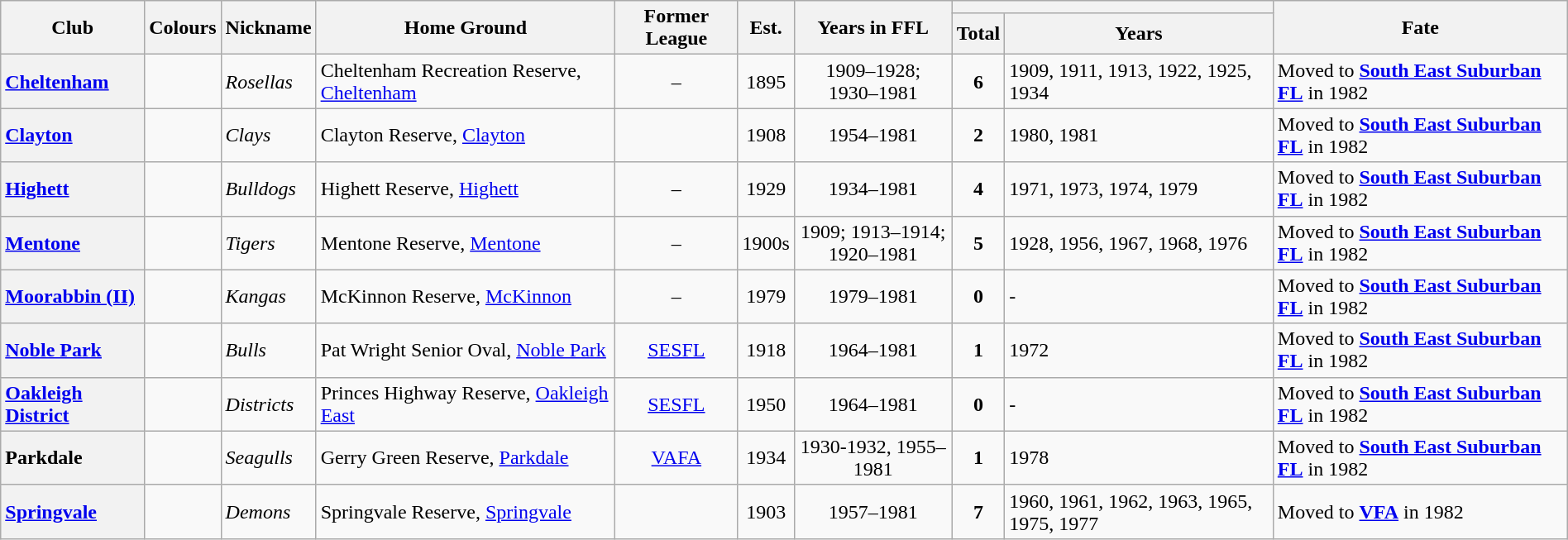<table class="wikitable sortable" style="text-align:center; width:100%">
<tr>
<th rowspan="2">Club</th>
<th rowspan="2">Colours</th>
<th rowspan="2">Nickname</th>
<th rowspan="2">Home Ground</th>
<th rowspan="2">Former League</th>
<th rowspan="2">Est.</th>
<th rowspan="2">Years in FFL</th>
<th colspan="2"></th>
<th rowspan="2">Fate</th>
</tr>
<tr>
<th>Total</th>
<th>Years</th>
</tr>
<tr>
<th style="text-align:left"><a href='#'>Cheltenham</a></th>
<td></td>
<td align="left"><em>Rosellas</em></td>
<td align="left">Cheltenham Recreation Reserve, <a href='#'>Cheltenham</a></td>
<td>–</td>
<td>1895</td>
<td align="center">1909–1928; <br>1930–1981</td>
<td><strong>6</strong></td>
<td align="left">1909, 1911, 1913, 1922, 1925, 1934</td>
<td align="left">Moved to <strong><a href='#'>South East Suburban FL</a></strong> in 1982</td>
</tr>
<tr>
<th style="text-align:left"><a href='#'>Clayton</a></th>
<td></td>
<td align="left"><em>Clays</em></td>
<td align="left">Clayton Reserve, <a href='#'>Clayton</a></td>
<td></td>
<td>1908</td>
<td align="center">1954–1981</td>
<td><strong>2</strong></td>
<td align="left">1980, 1981</td>
<td align="left">Moved to <strong><a href='#'>South East Suburban FL</a></strong> in 1982</td>
</tr>
<tr>
<th style="text-align:left"><a href='#'>Highett</a></th>
<td></td>
<td align="left"><em>Bulldogs</em></td>
<td align="left">Highett Reserve, <a href='#'>Highett</a></td>
<td>–</td>
<td>1929</td>
<td align="center">1934–1981</td>
<td><strong>4</strong></td>
<td align="left">1971, 1973, 1974, 1979</td>
<td align="left">Moved to <strong><a href='#'>South East Suburban FL</a></strong> in 1982</td>
</tr>
<tr>
<th style="text-align:left"><a href='#'>Mentone</a></th>
<td></td>
<td align="left"><em>Tigers</em></td>
<td align="left">Mentone Reserve, <a href='#'>Mentone</a></td>
<td>–</td>
<td>1900s</td>
<td align="center">1909; 1913–1914; <br> 1920–1981</td>
<td><strong>5</strong></td>
<td align="left">1928, 1956, 1967, 1968, 1976</td>
<td align="left">Moved to <strong><a href='#'>South East Suburban FL</a></strong> in 1982</td>
</tr>
<tr>
<th style="text-align:left"><a href='#'>Moorabbin (II)</a></th>
<td></td>
<td align="left"><em>Kangas</em></td>
<td align="left">McKinnon Reserve, <a href='#'>McKinnon</a></td>
<td>–</td>
<td>1979</td>
<td align="center">1979–1981</td>
<td><strong>0</strong></td>
<td align="left">-</td>
<td align="left">Moved to <strong><a href='#'>South East Suburban FL</a></strong> in 1982</td>
</tr>
<tr>
<th style="text-align:left"><a href='#'>Noble Park</a></th>
<td></td>
<td align="left"><em>Bulls</em></td>
<td align="left">Pat Wright Senior Oval, <a href='#'>Noble Park</a></td>
<td><a href='#'>SESFL</a></td>
<td>1918</td>
<td align="center">1964–1981</td>
<td><strong>1</strong></td>
<td align="left">1972</td>
<td align="left">Moved to <strong><a href='#'>South East Suburban FL</a></strong> in 1982</td>
</tr>
<tr>
<th style="text-align:left"><a href='#'>Oakleigh District</a></th>
<td></td>
<td align="left"><em>Districts</em></td>
<td align="left">Princes Highway Reserve, <a href='#'>Oakleigh East</a></td>
<td><a href='#'>SESFL</a></td>
<td>1950</td>
<td align="center">1964–1981</td>
<td><strong>0</strong></td>
<td align="left">-</td>
<td align="left">Moved to <strong><a href='#'>South East Suburban FL</a></strong> in 1982</td>
</tr>
<tr>
<th style="text-align:left">Parkdale</th>
<td></td>
<td align="left"><em>Seagulls</em></td>
<td align="left">Gerry Green Reserve, <a href='#'>Parkdale</a></td>
<td><a href='#'>VAFA</a></td>
<td>1934</td>
<td align="center">1930-1932, 1955–1981</td>
<td><strong>1</strong></td>
<td align="left">1978</td>
<td align="left">Moved to <strong><a href='#'>South East Suburban FL</a></strong> in 1982</td>
</tr>
<tr>
<th style="text-align:left"><a href='#'>Springvale</a></th>
<td></td>
<td align="left"><em>Demons</em></td>
<td align="left">Springvale Reserve, <a href='#'>Springvale</a></td>
<td></td>
<td>1903</td>
<td align="center">1957–1981</td>
<td><strong>7</strong></td>
<td align="left">1960, 1961, 1962, 1963, 1965, 1975, 1977</td>
<td align="left">Moved to <strong><a href='#'>VFA</a></strong> in 1982</td>
</tr>
</table>
